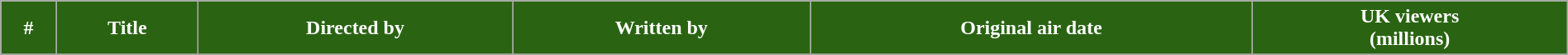<table class="wikitable plainrowheaders"  style="width:100%; background:#fff;">
<tr>
<th style="background: #2A6413; color:#fff;">#</th>
<th style="background: #2A6413; color:#fff;">Title</th>
<th style="background: #2A6413; color:#fff;">Directed by</th>
<th style="background: #2A6413; color:#fff;">Written by</th>
<th style="background: #2A6413; color:#fff;">Original air date</th>
<th style="background: #2A6413; color:#fff;">UK viewers<br>(millions)</th>
</tr>
<tr>
</tr>
</table>
